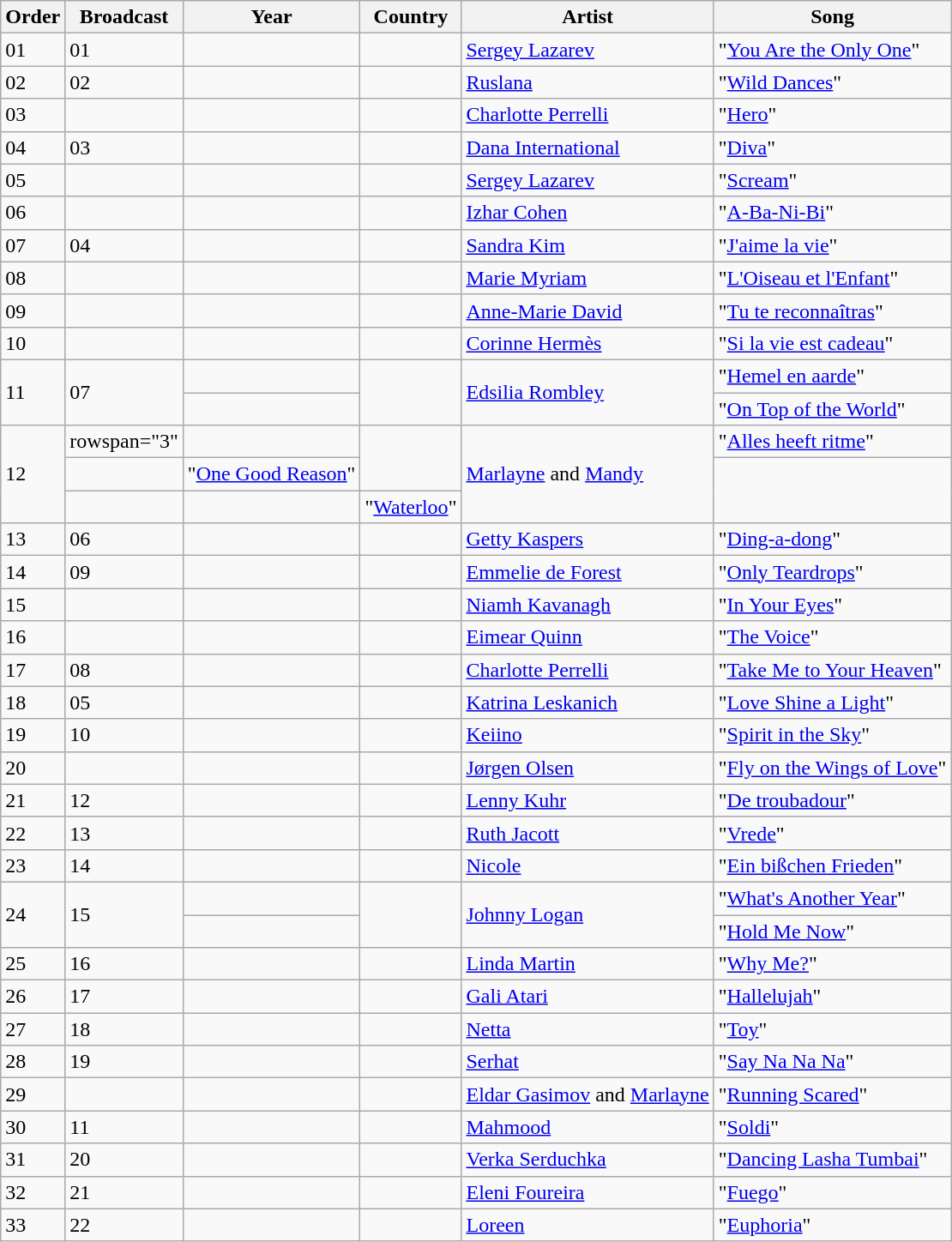<table class="wikitable sortable">
<tr>
<th>Order</th>
<th>Broadcast</th>
<th>Year</th>
<th>Country</th>
<th>Artist</th>
<th>Song</th>
</tr>
<tr>
<td>01</td>
<td>01</td>
<td></td>
<td></td>
<td><a href='#'>Sergey Lazarev</a></td>
<td>"<a href='#'>You Are the Only One</a>"</td>
</tr>
<tr>
<td>02</td>
<td>02</td>
<td></td>
<td></td>
<td><a href='#'>Ruslana</a></td>
<td>"<a href='#'>Wild Dances</a>"</td>
</tr>
<tr>
<td>03</td>
<td></td>
<td></td>
<td></td>
<td><a href='#'>Charlotte Perrelli</a></td>
<td>"<a href='#'>Hero</a>"</td>
</tr>
<tr>
<td>04</td>
<td>03</td>
<td></td>
<td></td>
<td><a href='#'>Dana International</a></td>
<td>"<a href='#'>Diva</a>"</td>
</tr>
<tr>
<td>05</td>
<td></td>
<td></td>
<td></td>
<td><a href='#'>Sergey Lazarev</a></td>
<td>"<a href='#'>Scream</a>"</td>
</tr>
<tr>
<td>06</td>
<td></td>
<td></td>
<td></td>
<td><a href='#'>Izhar Cohen</a></td>
<td>"<a href='#'>A-Ba-Ni-Bi</a>"</td>
</tr>
<tr>
<td>07</td>
<td>04</td>
<td></td>
<td></td>
<td><a href='#'>Sandra Kim</a></td>
<td>"<a href='#'>J'aime la vie</a>"</td>
</tr>
<tr>
<td>08</td>
<td></td>
<td></td>
<td></td>
<td><a href='#'>Marie Myriam</a></td>
<td>"<a href='#'>L'Oiseau et l'Enfant</a>"</td>
</tr>
<tr>
<td>09</td>
<td></td>
<td></td>
<td></td>
<td><a href='#'>Anne-Marie David</a></td>
<td>"<a href='#'>Tu te reconnaîtras</a>"</td>
</tr>
<tr>
<td>10</td>
<td></td>
<td></td>
<td></td>
<td><a href='#'>Corinne Hermès</a></td>
<td>"<a href='#'>Si la vie est cadeau</a>"</td>
</tr>
<tr>
<td rowspan="2">11</td>
<td rowspan="2">07</td>
<td></td>
<td rowspan="2"></td>
<td rowspan="2"><a href='#'>Edsilia Rombley</a></td>
<td>"<a href='#'>Hemel en aarde</a>"</td>
</tr>
<tr>
<td></td>
<td>"<a href='#'>On Top of the World</a>"</td>
</tr>
<tr>
<td rowspan="3">12</td>
<td>rowspan="3" </td>
<td></td>
<td rowspan="2"></td>
<td rowspan="3"><a href='#'>Marlayne</a> and <a href='#'>Mandy</a></td>
<td>"<a href='#'>Alles heeft ritme</a>"</td>
</tr>
<tr>
<td></td>
<td>"<a href='#'>One Good Reason</a>"</td>
</tr>
<tr>
<td></td>
<td></td>
<td>"<a href='#'>Waterloo</a>"</td>
</tr>
<tr>
<td>13</td>
<td>06</td>
<td></td>
<td></td>
<td><a href='#'>Getty Kaspers</a></td>
<td>"<a href='#'>Ding-a-dong</a>"</td>
</tr>
<tr>
<td>14</td>
<td>09</td>
<td></td>
<td></td>
<td><a href='#'>Emmelie de Forest</a></td>
<td>"<a href='#'>Only Teardrops</a>"</td>
</tr>
<tr>
<td>15</td>
<td></td>
<td></td>
<td></td>
<td><a href='#'>Niamh Kavanagh</a></td>
<td>"<a href='#'>In Your Eyes</a>"</td>
</tr>
<tr>
<td>16</td>
<td></td>
<td></td>
<td></td>
<td><a href='#'>Eimear Quinn</a></td>
<td>"<a href='#'>The Voice</a>"</td>
</tr>
<tr>
<td>17</td>
<td>08</td>
<td></td>
<td></td>
<td><a href='#'>Charlotte Perrelli</a></td>
<td>"<a href='#'>Take Me to Your Heaven</a>"</td>
</tr>
<tr>
<td>18</td>
<td>05</td>
<td></td>
<td></td>
<td><a href='#'>Katrina Leskanich</a></td>
<td>"<a href='#'>Love Shine a Light</a>"</td>
</tr>
<tr>
<td>19</td>
<td>10</td>
<td></td>
<td></td>
<td><a href='#'>Keiino</a></td>
<td>"<a href='#'>Spirit in the Sky</a>"</td>
</tr>
<tr>
<td>20</td>
<td></td>
<td></td>
<td></td>
<td><a href='#'>Jørgen Olsen</a></td>
<td>"<a href='#'>Fly on the Wings of Love</a>"</td>
</tr>
<tr>
<td>21</td>
<td>12</td>
<td></td>
<td></td>
<td><a href='#'>Lenny Kuhr</a></td>
<td>"<a href='#'>De troubadour</a>"</td>
</tr>
<tr>
<td>22</td>
<td>13</td>
<td></td>
<td></td>
<td><a href='#'>Ruth Jacott</a></td>
<td>"<a href='#'>Vrede</a>"</td>
</tr>
<tr>
<td>23</td>
<td>14</td>
<td></td>
<td></td>
<td><a href='#'>Nicole</a></td>
<td>"<a href='#'>Ein bißchen Frieden</a>"</td>
</tr>
<tr>
<td rowspan="2">24</td>
<td rowspan="2">15</td>
<td></td>
<td rowspan="2"></td>
<td rowspan="2"><a href='#'>Johnny Logan</a></td>
<td>"<a href='#'>What's Another Year</a>"</td>
</tr>
<tr>
<td></td>
<td>"<a href='#'>Hold Me Now</a>"</td>
</tr>
<tr>
<td>25</td>
<td>16</td>
<td></td>
<td></td>
<td><a href='#'>Linda Martin</a></td>
<td>"<a href='#'>Why Me?</a>"</td>
</tr>
<tr>
<td>26</td>
<td>17</td>
<td></td>
<td></td>
<td><a href='#'>Gali Atari</a></td>
<td>"<a href='#'>Hallelujah</a>"</td>
</tr>
<tr>
<td>27</td>
<td>18</td>
<td></td>
<td></td>
<td><a href='#'>Netta</a></td>
<td>"<a href='#'>Toy</a>"</td>
</tr>
<tr>
<td>28</td>
<td>19</td>
<td></td>
<td></td>
<td><a href='#'>Serhat</a></td>
<td>"<a href='#'>Say Na Na Na</a>"</td>
</tr>
<tr>
<td>29</td>
<td></td>
<td></td>
<td></td>
<td><a href='#'>Eldar Gasimov</a> and <a href='#'>Marlayne</a></td>
<td>"<a href='#'>Running Scared</a>"</td>
</tr>
<tr>
<td>30</td>
<td>11</td>
<td></td>
<td></td>
<td><a href='#'>Mahmood</a></td>
<td>"<a href='#'>Soldi</a>"</td>
</tr>
<tr>
<td>31</td>
<td>20</td>
<td></td>
<td></td>
<td><a href='#'>Verka Serduchka</a></td>
<td>"<a href='#'>Dancing Lasha Tumbai</a>"</td>
</tr>
<tr>
<td>32</td>
<td>21</td>
<td></td>
<td></td>
<td><a href='#'>Eleni Foureira</a></td>
<td>"<a href='#'>Fuego</a>"</td>
</tr>
<tr>
<td>33</td>
<td>22</td>
<td></td>
<td></td>
<td><a href='#'>Loreen</a></td>
<td>"<a href='#'>Euphoria</a>"</td>
</tr>
</table>
